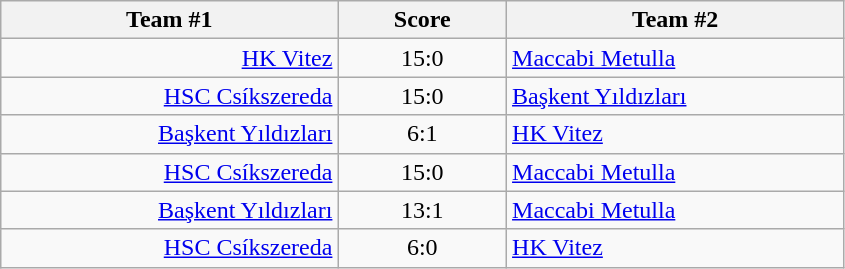<table class="wikitable" style="text-align: center;">
<tr>
<th width=22%>Team #1</th>
<th width=11%>Score</th>
<th width=22%>Team #2</th>
</tr>
<tr>
<td style="text-align: right;"><a href='#'>HK Vitez</a> </td>
<td>15:0</td>
<td style="text-align: left;"> <a href='#'>Maccabi Metulla</a></td>
</tr>
<tr>
<td style="text-align: right;"><a href='#'>HSC Csíkszereda</a> </td>
<td>15:0</td>
<td style="text-align: left;"> <a href='#'>Başkent Yıldızları</a></td>
</tr>
<tr>
<td style="text-align: right;"><a href='#'>Başkent Yıldızları</a> </td>
<td>6:1</td>
<td style="text-align: left;"> <a href='#'>HK Vitez</a></td>
</tr>
<tr>
<td style="text-align: right;"><a href='#'>HSC Csíkszereda</a> </td>
<td>15:0</td>
<td style="text-align: left;"> <a href='#'>Maccabi Metulla</a></td>
</tr>
<tr>
<td style="text-align: right;"><a href='#'>Başkent Yıldızları</a> </td>
<td>13:1</td>
<td style="text-align: left;"> <a href='#'>Maccabi Metulla</a></td>
</tr>
<tr>
<td style="text-align: right;"><a href='#'>HSC Csíkszereda</a> </td>
<td>6:0</td>
<td style="text-align: left;"> <a href='#'>HK Vitez</a></td>
</tr>
</table>
